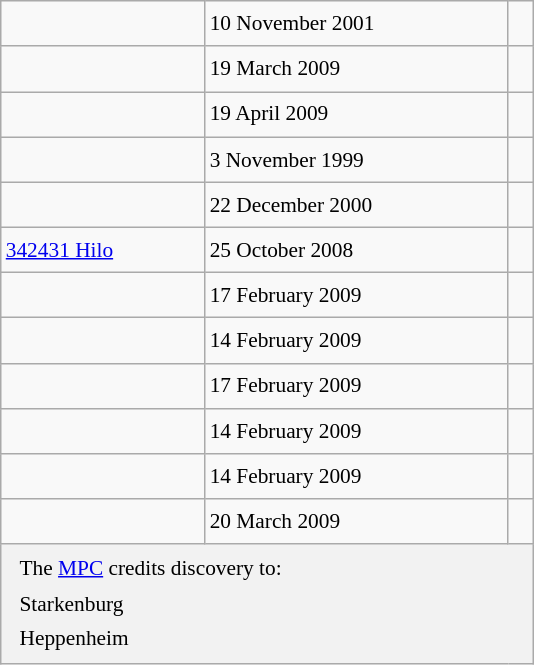<table class="wikitable" style="font-size: 89%; float: left; width: 25em; margin-right: 1em; line-height: 1.65em !important; height: 393px;">
<tr>
<td></td>
<td>10 November 2001</td>
<td> </td>
</tr>
<tr>
<td></td>
<td>19 March 2009</td>
<td> </td>
</tr>
<tr>
<td></td>
<td>19 April 2009</td>
<td> </td>
</tr>
<tr>
<td></td>
<td>3 November 1999</td>
<td> </td>
</tr>
<tr>
<td></td>
<td>22 December 2000</td>
<td> </td>
</tr>
<tr>
<td><a href='#'>342431 Hilo</a></td>
<td>25 October 2008</td>
<td> </td>
</tr>
<tr>
<td></td>
<td>17 February 2009</td>
<td> </td>
</tr>
<tr>
<td></td>
<td>14 February 2009</td>
<td> </td>
</tr>
<tr>
<td></td>
<td>17 February 2009</td>
<td> </td>
</tr>
<tr>
<td></td>
<td>14 February 2009</td>
<td> </td>
</tr>
<tr>
<td></td>
<td>14 February 2009</td>
<td> </td>
</tr>
<tr>
<td></td>
<td>20 March 2009</td>
<td> </td>
</tr>
<tr>
<th colspan=3 style="font-weight: normal; text-align: left; padding: 4px 12px;">The <a href='#'>MPC</a> credits discovery to:<br> Starkenburg<br> Heppenheim</th>
</tr>
</table>
